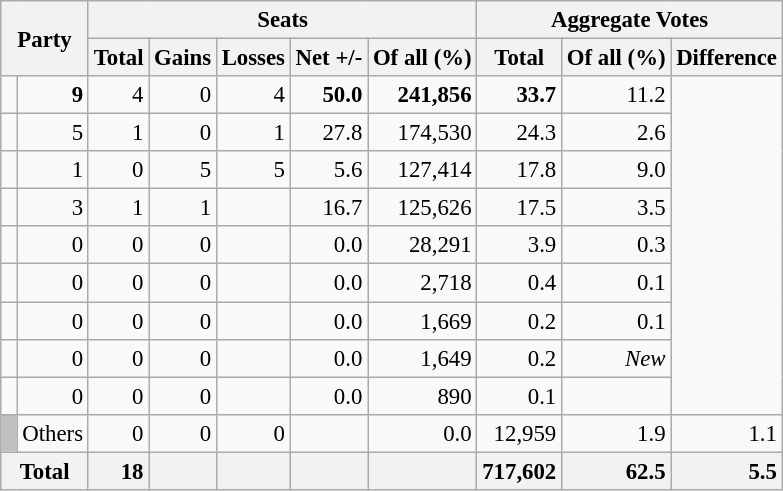<table class="wikitable sortable" style="text-align:right; font-size:95%;">
<tr>
<th colspan="2" rowspan="2">Party</th>
<th colspan="5">Seats</th>
<th colspan="3">Aggregate Votes</th>
</tr>
<tr>
<th>Total</th>
<th>Gains</th>
<th>Losses</th>
<th>Net +/-</th>
<th>Of all (%)</th>
<th>Total</th>
<th>Of all (%)</th>
<th>Difference</th>
</tr>
<tr>
<td></td>
<td><strong>9</strong></td>
<td>4</td>
<td>0</td>
<td>4</td>
<td><strong>50.0</strong></td>
<td><strong>241,856</strong></td>
<td><strong>33.7</strong></td>
<td>11.2</td>
</tr>
<tr>
<td></td>
<td>5</td>
<td>1</td>
<td>0</td>
<td>1</td>
<td>27.8</td>
<td>174,530</td>
<td>24.3</td>
<td>2.6</td>
</tr>
<tr>
<td></td>
<td>1</td>
<td>0</td>
<td>5</td>
<td>5</td>
<td>5.6</td>
<td>127,414</td>
<td>17.8</td>
<td>9.0</td>
</tr>
<tr>
<td></td>
<td>3</td>
<td>1</td>
<td>1</td>
<td></td>
<td>16.7</td>
<td>125,626</td>
<td>17.5</td>
<td>3.5</td>
</tr>
<tr>
<td></td>
<td>0</td>
<td>0</td>
<td>0</td>
<td></td>
<td>0.0</td>
<td>28,291</td>
<td>3.9</td>
<td>0.3</td>
</tr>
<tr>
<td></td>
<td>0</td>
<td>0</td>
<td>0</td>
<td></td>
<td>0.0</td>
<td>2,718</td>
<td>0.4</td>
<td>0.1</td>
</tr>
<tr>
<td></td>
<td>0</td>
<td>0</td>
<td>0</td>
<td></td>
<td>0.0</td>
<td>1,669</td>
<td>0.2</td>
<td>0.1</td>
</tr>
<tr>
<td></td>
<td>0</td>
<td>0</td>
<td>0</td>
<td></td>
<td>0.0</td>
<td>1,649</td>
<td>0.2</td>
<td><em>New</em></td>
</tr>
<tr>
<td></td>
<td>0</td>
<td>0</td>
<td>0</td>
<td></td>
<td>0.0</td>
<td>890</td>
<td>0.1</td>
<td></td>
</tr>
<tr>
<td style="background:silver;"> </td>
<td align=left>Others</td>
<td>0</td>
<td>0</td>
<td>0</td>
<td></td>
<td>0.0</td>
<td>12,959</td>
<td>1.9</td>
<td>1.1</td>
</tr>
<tr class="sortbottom">
<th colspan="2" style="background:#f2f2f2"><strong>Total</strong></th>
<td style="background:#f2f2f2;"><strong>18</strong></td>
<td style="background:#f2f2f2;"></td>
<td style="background:#f2f2f2;"></td>
<td style="background:#f2f2f2;"></td>
<td style="background:#f2f2f2;"></td>
<td style="background:#f2f2f2;"><strong>717,602</strong></td>
<td style="background:#f2f2f2;"><strong>62.5</strong></td>
<td style="background:#f2f2f2;"><strong>5.5</strong></td>
</tr>
</table>
